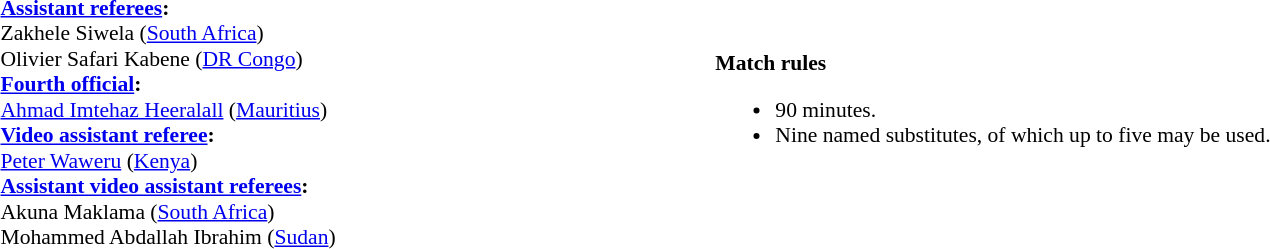<table style="width:100%;font-size:90%">
<tr>
<td><br><strong><a href='#'>Assistant referees</a>:</strong>
<br>Zakhele Siwela (<a href='#'>South Africa</a>)
<br>Olivier Safari Kabene (<a href='#'>DR Congo</a>)
<br><strong><a href='#'>Fourth official</a>:</strong>
<br><a href='#'>Ahmad Imtehaz Heeralall</a> (<a href='#'>Mauritius</a>)
<br><strong><a href='#'>Video assistant referee</a>:</strong>
<br><a href='#'>Peter Waweru</a> (<a href='#'>Kenya</a>)
<br><strong><a href='#'>Assistant video assistant referees</a>:</strong>
<br>Akuna Maklama (<a href='#'>South Africa</a>)
<br>Mohammed Abdallah Ibrahim (<a href='#'>Sudan</a>)</td>
<td><strong>Match rules</strong><br><ul><li>90 minutes.</li><li>Nine named substitutes, of which up to five may be used.</li></ul></td>
</tr>
</table>
